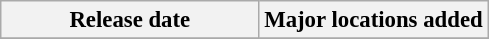<table class="wikitable sortable collapsible" style="font-size:95%">
<tr>
<th style="width:165px;">Release date</th>
<th>Major locations added</th>
</tr>
<tr>
</tr>
</table>
